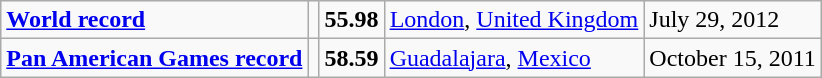<table class="wikitable">
<tr>
<td><strong><a href='#'>World record</a></strong></td>
<td></td>
<td><strong>55.98</strong></td>
<td><a href='#'>London</a>, <a href='#'>United Kingdom</a></td>
<td>July 29, 2012</td>
</tr>
<tr>
<td><strong><a href='#'>Pan American Games record</a></strong></td>
<td></td>
<td><strong>58.59</strong></td>
<td><a href='#'>Guadalajara</a>, <a href='#'>Mexico</a></td>
<td>October 15, 2011</td>
</tr>
</table>
